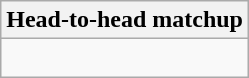<table class="wikitable collapsible collapsed">
<tr>
<th>Head-to-head matchup</th>
</tr>
<tr>
<td><br></td>
</tr>
</table>
